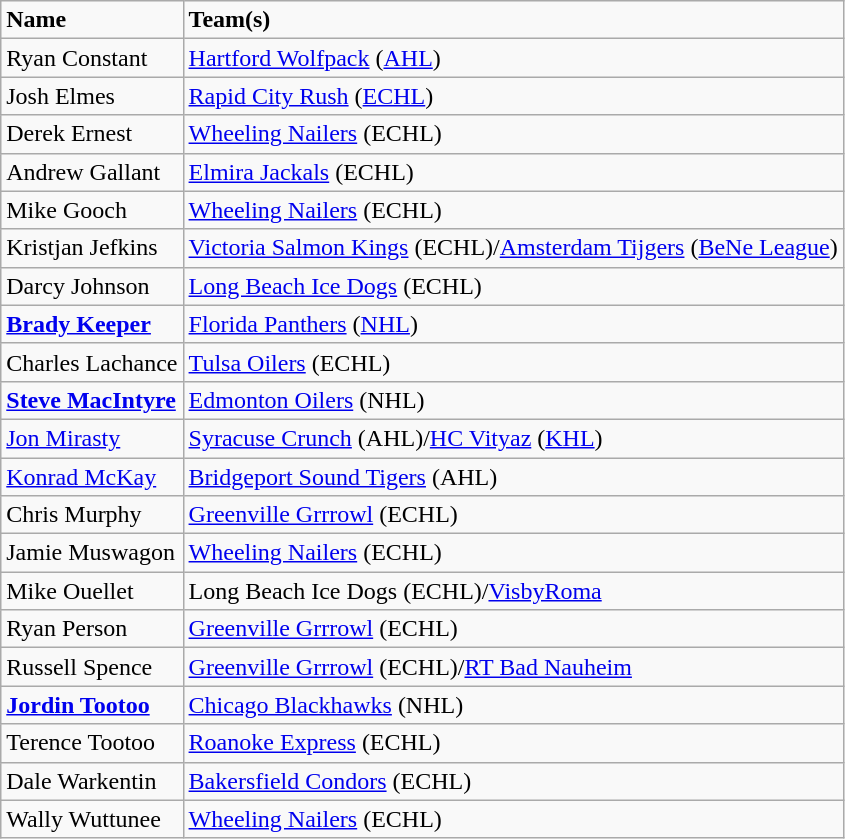<table class="wikitable">
<tr>
<td><strong>Name</strong></td>
<td><strong>Team(s)</strong></td>
</tr>
<tr>
<td>Ryan Constant</td>
<td><a href='#'>Hartford Wolfpack</a> (<a href='#'>AHL</a>)</td>
</tr>
<tr>
<td>Josh Elmes</td>
<td><a href='#'>Rapid City Rush</a> (<a href='#'>ECHL</a>)</td>
</tr>
<tr>
<td>Derek Ernest</td>
<td><a href='#'>Wheeling Nailers</a> (ECHL)</td>
</tr>
<tr>
<td>Andrew Gallant</td>
<td><a href='#'>Elmira Jackals</a> (ECHL)</td>
</tr>
<tr>
<td>Mike Gooch</td>
<td><a href='#'>Wheeling Nailers</a> (ECHL)</td>
</tr>
<tr>
<td>Kristjan Jefkins</td>
<td><a href='#'>Victoria Salmon Kings</a> (ECHL)/<a href='#'>Amsterdam Tijgers</a> (<a href='#'>BeNe League</a>)</td>
</tr>
<tr>
<td>Darcy Johnson</td>
<td><a href='#'>Long Beach Ice Dogs</a> (ECHL)</td>
</tr>
<tr>
<td><strong><a href='#'>Brady Keeper</a></strong></td>
<td><a href='#'>Florida Panthers</a> (<a href='#'>NHL</a>)</td>
</tr>
<tr>
<td>Charles Lachance</td>
<td><a href='#'>Tulsa Oilers</a> (ECHL)</td>
</tr>
<tr>
<td><strong><a href='#'>Steve MacIntyre</a></strong></td>
<td><a href='#'>Edmonton Oilers</a> (NHL)</td>
</tr>
<tr>
<td><a href='#'>Jon Mirasty</a></td>
<td><a href='#'>Syracuse Crunch</a> (AHL)/<a href='#'>HC Vityaz</a> (<a href='#'>KHL</a>)</td>
</tr>
<tr>
<td><a href='#'>Konrad McKay</a></td>
<td><a href='#'>Bridgeport Sound Tigers</a> (AHL)</td>
</tr>
<tr>
<td>Chris Murphy</td>
<td><a href='#'>Greenville Grrrowl</a> (ECHL)</td>
</tr>
<tr>
<td>Jamie Muswagon</td>
<td><a href='#'>Wheeling Nailers</a> (ECHL)</td>
</tr>
<tr>
<td>Mike Ouellet</td>
<td>Long Beach Ice Dogs (ECHL)/<a href='#'>VisbyRoma</a></td>
</tr>
<tr>
<td>Ryan Person</td>
<td><a href='#'>Greenville Grrrowl</a> (ECHL)</td>
</tr>
<tr>
<td>Russell Spence</td>
<td><a href='#'>Greenville Grrrowl</a> (ECHL)/<a href='#'>RT Bad Nauheim</a></td>
</tr>
<tr>
<td><strong><a href='#'>Jordin Tootoo</a></strong></td>
<td><a href='#'>Chicago Blackhawks</a> (NHL)</td>
</tr>
<tr>
<td>Terence Tootoo</td>
<td><a href='#'>Roanoke Express</a> (ECHL)</td>
</tr>
<tr>
<td>Dale Warkentin</td>
<td><a href='#'>Bakersfield Condors</a> (ECHL)</td>
</tr>
<tr>
<td>Wally Wuttunee</td>
<td><a href='#'>Wheeling Nailers</a> (ECHL)</td>
</tr>
</table>
